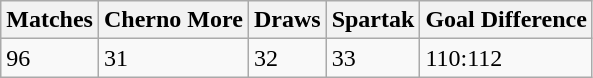<table class="wikitable">
<tr>
<th>Matches</th>
<th>Cherno More</th>
<th>Draws</th>
<th>Spartak</th>
<th>Goal Difference</th>
</tr>
<tr>
<td>96</td>
<td>31</td>
<td>32</td>
<td>33</td>
<td>110:112</td>
</tr>
</table>
